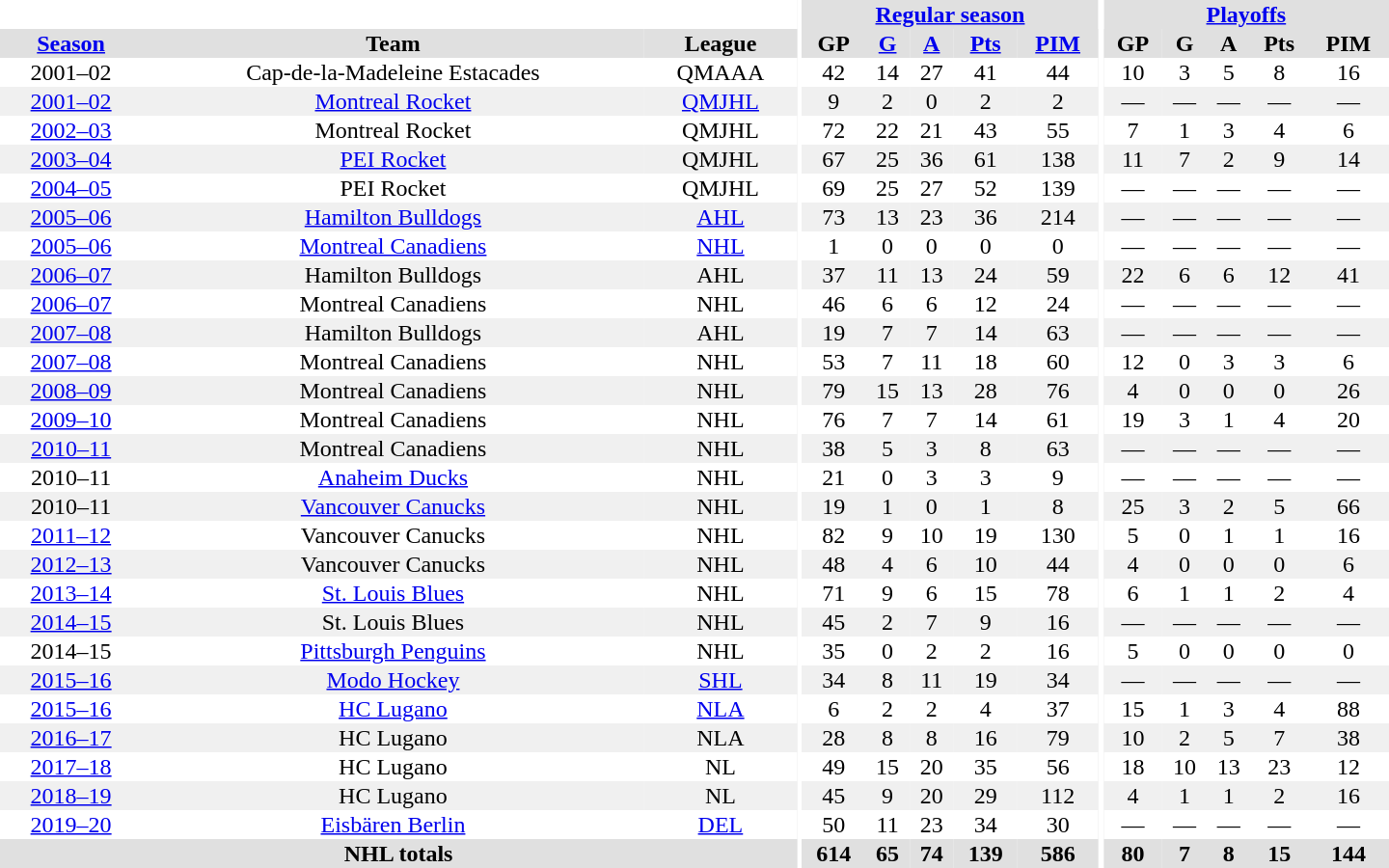<table border="0" cellpadding="1" cellspacing="0" style="text-align:center; width:60em">
<tr bgcolor="#e0e0e0">
<th colspan="3" bgcolor="#ffffff"></th>
<th rowspan="99" bgcolor="#ffffff"></th>
<th colspan="5"><a href='#'>Regular season</a></th>
<th rowspan="99" bgcolor="#ffffff"></th>
<th colspan="5"><a href='#'>Playoffs</a></th>
</tr>
<tr bgcolor="#e0e0e0">
<th><a href='#'>Season</a></th>
<th>Team</th>
<th>League</th>
<th>GP</th>
<th><a href='#'>G</a></th>
<th><a href='#'>A</a></th>
<th><a href='#'>Pts</a></th>
<th><a href='#'>PIM</a></th>
<th>GP</th>
<th>G</th>
<th>A</th>
<th>Pts</th>
<th>PIM</th>
</tr>
<tr>
<td>2001–02</td>
<td>Cap-de-la-Madeleine Estacades</td>
<td>QMAAA</td>
<td>42</td>
<td>14</td>
<td>27</td>
<td>41</td>
<td>44</td>
<td>10</td>
<td>3</td>
<td>5</td>
<td>8</td>
<td>16</td>
</tr>
<tr bgcolor="#f0f0f0">
<td><a href='#'>2001–02</a></td>
<td><a href='#'>Montreal Rocket</a></td>
<td><a href='#'>QMJHL</a></td>
<td>9</td>
<td>2</td>
<td>0</td>
<td>2</td>
<td>2</td>
<td>—</td>
<td>—</td>
<td>—</td>
<td>—</td>
<td>—</td>
</tr>
<tr>
<td><a href='#'>2002–03</a></td>
<td>Montreal Rocket</td>
<td>QMJHL</td>
<td>72</td>
<td>22</td>
<td>21</td>
<td>43</td>
<td>55</td>
<td>7</td>
<td>1</td>
<td>3</td>
<td>4</td>
<td>6</td>
</tr>
<tr bgcolor="#f0f0f0">
<td><a href='#'>2003–04</a></td>
<td><a href='#'>PEI Rocket</a></td>
<td>QMJHL</td>
<td>67</td>
<td>25</td>
<td>36</td>
<td>61</td>
<td>138</td>
<td>11</td>
<td>7</td>
<td>2</td>
<td>9</td>
<td>14</td>
</tr>
<tr>
<td><a href='#'>2004–05</a></td>
<td>PEI Rocket</td>
<td>QMJHL</td>
<td>69</td>
<td>25</td>
<td>27</td>
<td>52</td>
<td>139</td>
<td>—</td>
<td>—</td>
<td>—</td>
<td>—</td>
<td>—</td>
</tr>
<tr bgcolor="#f0f0f0">
<td><a href='#'>2005–06</a></td>
<td><a href='#'>Hamilton Bulldogs</a></td>
<td><a href='#'>AHL</a></td>
<td>73</td>
<td>13</td>
<td>23</td>
<td>36</td>
<td>214</td>
<td>—</td>
<td>—</td>
<td>—</td>
<td>—</td>
<td>—</td>
</tr>
<tr>
<td><a href='#'>2005–06</a></td>
<td><a href='#'>Montreal Canadiens</a></td>
<td><a href='#'>NHL</a></td>
<td>1</td>
<td>0</td>
<td>0</td>
<td>0</td>
<td>0</td>
<td>—</td>
<td>—</td>
<td>—</td>
<td>—</td>
<td>—</td>
</tr>
<tr bgcolor="#f0f0f0">
<td><a href='#'>2006–07</a></td>
<td>Hamilton Bulldogs</td>
<td>AHL</td>
<td>37</td>
<td>11</td>
<td>13</td>
<td>24</td>
<td>59</td>
<td>22</td>
<td>6</td>
<td>6</td>
<td>12</td>
<td>41</td>
</tr>
<tr>
<td><a href='#'>2006–07</a></td>
<td>Montreal Canadiens</td>
<td>NHL</td>
<td>46</td>
<td>6</td>
<td>6</td>
<td>12</td>
<td>24</td>
<td>—</td>
<td>—</td>
<td>—</td>
<td>—</td>
<td>—</td>
</tr>
<tr bgcolor="#f0f0f0">
<td><a href='#'>2007–08</a></td>
<td>Hamilton Bulldogs</td>
<td>AHL</td>
<td>19</td>
<td>7</td>
<td>7</td>
<td>14</td>
<td>63</td>
<td>—</td>
<td>—</td>
<td>—</td>
<td>—</td>
<td>—</td>
</tr>
<tr>
<td><a href='#'>2007–08</a></td>
<td>Montreal Canadiens</td>
<td>NHL</td>
<td>53</td>
<td>7</td>
<td>11</td>
<td>18</td>
<td>60</td>
<td>12</td>
<td>0</td>
<td>3</td>
<td>3</td>
<td>6</td>
</tr>
<tr bgcolor="#f0f0f0">
<td><a href='#'>2008–09</a></td>
<td>Montreal Canadiens</td>
<td>NHL</td>
<td>79</td>
<td>15</td>
<td>13</td>
<td>28</td>
<td>76</td>
<td>4</td>
<td>0</td>
<td>0</td>
<td>0</td>
<td>26</td>
</tr>
<tr>
<td><a href='#'>2009–10</a></td>
<td>Montreal Canadiens</td>
<td>NHL</td>
<td>76</td>
<td>7</td>
<td>7</td>
<td>14</td>
<td>61</td>
<td>19</td>
<td>3</td>
<td>1</td>
<td>4</td>
<td>20</td>
</tr>
<tr bgcolor="#f0f0f0">
<td><a href='#'>2010–11</a></td>
<td>Montreal Canadiens</td>
<td>NHL</td>
<td>38</td>
<td>5</td>
<td>3</td>
<td>8</td>
<td>63</td>
<td>—</td>
<td>—</td>
<td>—</td>
<td>—</td>
<td>—</td>
</tr>
<tr>
<td>2010–11</td>
<td><a href='#'>Anaheim Ducks</a></td>
<td>NHL</td>
<td>21</td>
<td>0</td>
<td>3</td>
<td>3</td>
<td>9</td>
<td>—</td>
<td>—</td>
<td>—</td>
<td>—</td>
<td>—</td>
</tr>
<tr bgcolor="#f0f0f0">
<td>2010–11</td>
<td><a href='#'>Vancouver Canucks</a></td>
<td>NHL</td>
<td>19</td>
<td>1</td>
<td>0</td>
<td>1</td>
<td>8</td>
<td>25</td>
<td>3</td>
<td>2</td>
<td>5</td>
<td>66</td>
</tr>
<tr>
<td><a href='#'>2011–12</a></td>
<td>Vancouver Canucks</td>
<td>NHL</td>
<td>82</td>
<td>9</td>
<td>10</td>
<td>19</td>
<td>130</td>
<td>5</td>
<td>0</td>
<td>1</td>
<td>1</td>
<td>16</td>
</tr>
<tr bgcolor="#f0f0f0">
<td><a href='#'>2012–13</a></td>
<td>Vancouver Canucks</td>
<td>NHL</td>
<td>48</td>
<td>4</td>
<td>6</td>
<td>10</td>
<td>44</td>
<td>4</td>
<td>0</td>
<td>0</td>
<td>0</td>
<td>6</td>
</tr>
<tr>
<td><a href='#'>2013–14</a></td>
<td><a href='#'>St. Louis Blues</a></td>
<td>NHL</td>
<td>71</td>
<td>9</td>
<td>6</td>
<td>15</td>
<td>78</td>
<td>6</td>
<td>1</td>
<td>1</td>
<td>2</td>
<td>4</td>
</tr>
<tr bgcolor="#f0f0f0">
<td><a href='#'>2014–15</a></td>
<td>St. Louis Blues</td>
<td>NHL</td>
<td>45</td>
<td>2</td>
<td>7</td>
<td>9</td>
<td>16</td>
<td>—</td>
<td>—</td>
<td>—</td>
<td>—</td>
<td>—</td>
</tr>
<tr>
<td>2014–15</td>
<td><a href='#'>Pittsburgh Penguins</a></td>
<td>NHL</td>
<td>35</td>
<td>0</td>
<td>2</td>
<td>2</td>
<td>16</td>
<td>5</td>
<td>0</td>
<td>0</td>
<td>0</td>
<td>0</td>
</tr>
<tr bgcolor="#f0f0f0">
<td><a href='#'>2015–16</a></td>
<td><a href='#'>Modo Hockey</a></td>
<td><a href='#'>SHL</a></td>
<td>34</td>
<td>8</td>
<td>11</td>
<td>19</td>
<td>34</td>
<td>—</td>
<td>—</td>
<td>—</td>
<td>—</td>
<td>—</td>
</tr>
<tr>
<td><a href='#'>2015–16</a></td>
<td><a href='#'>HC Lugano</a></td>
<td><a href='#'>NLA</a></td>
<td>6</td>
<td>2</td>
<td>2</td>
<td>4</td>
<td>37</td>
<td>15</td>
<td>1</td>
<td>3</td>
<td>4</td>
<td>88</td>
</tr>
<tr bgcolor="#f0f0f0">
<td><a href='#'>2016–17</a></td>
<td>HC Lugano</td>
<td>NLA</td>
<td>28</td>
<td>8</td>
<td>8</td>
<td>16</td>
<td>79</td>
<td>10</td>
<td>2</td>
<td>5</td>
<td>7</td>
<td>38</td>
</tr>
<tr>
<td><a href='#'>2017–18</a></td>
<td>HC Lugano</td>
<td>NL</td>
<td>49</td>
<td>15</td>
<td>20</td>
<td>35</td>
<td>56</td>
<td>18</td>
<td>10</td>
<td>13</td>
<td>23</td>
<td>12</td>
</tr>
<tr bgcolor="#f0f0f0">
<td><a href='#'>2018–19</a></td>
<td>HC Lugano</td>
<td>NL</td>
<td>45</td>
<td>9</td>
<td>20</td>
<td>29</td>
<td>112</td>
<td>4</td>
<td>1</td>
<td>1</td>
<td>2</td>
<td>16</td>
</tr>
<tr>
<td><a href='#'>2019–20</a></td>
<td><a href='#'>Eisbären Berlin</a></td>
<td><a href='#'>DEL</a></td>
<td>50</td>
<td>11</td>
<td>23</td>
<td>34</td>
<td>30</td>
<td>—</td>
<td>—</td>
<td>—</td>
<td>—</td>
<td>—</td>
</tr>
<tr bgcolor="#e0e0e0">
<th colspan="3">NHL totals</th>
<th>614</th>
<th>65</th>
<th>74</th>
<th>139</th>
<th>586</th>
<th>80</th>
<th>7</th>
<th>8</th>
<th>15</th>
<th>144</th>
</tr>
</table>
